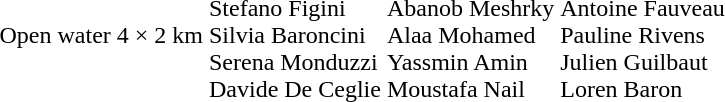<table>
<tr>
<td>Open water 4 × 2 km</td>
<td nowrap><br>Stefano Figini<br>Silvia Baroncini<br>Serena Monduzzi<br>Davide De Ceglie</td>
<td nowrap><br>Abanob Meshrky<br>Alaa Mohamed<br>Yassmin Amin<br>Moustafa Nail</td>
<td nowrap><br>Antoine Fauveau<br>Pauline Rivens<br>Julien Guilbaut<br>Loren Baron</td>
</tr>
</table>
